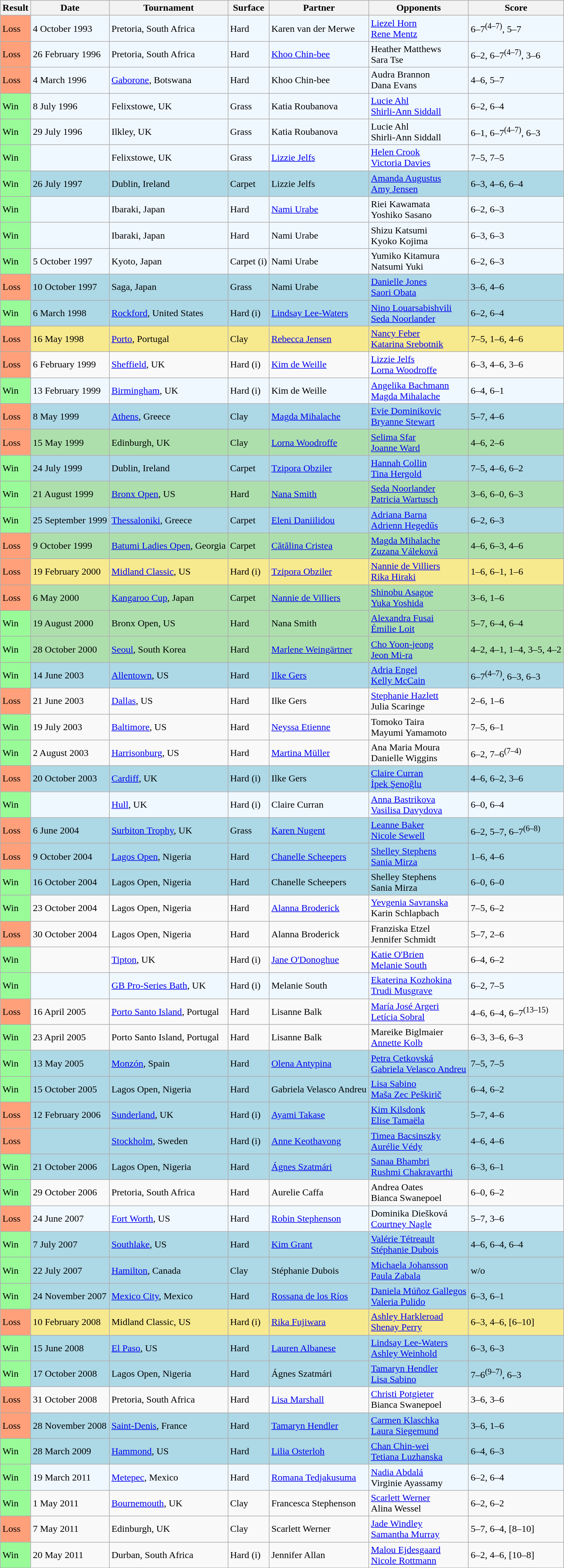<table class="sortable wikitable">
<tr>
<th>Result</th>
<th>Date</th>
<th>Tournament</th>
<th>Surface</th>
<th>Partner</th>
<th>Opponents</th>
<th class=unsortable>Score</th>
</tr>
<tr style="background:#f0f8ff;">
<td style="background:#ffa07a;">Loss</td>
<td>4 October 1993</td>
<td>Pretoria, South Africa</td>
<td>Hard</td>
<td> Karen van der Merwe</td>
<td> <a href='#'>Liezel Horn</a> <br>  <a href='#'>Rene Mentz</a></td>
<td>6–7<sup>(4–7)</sup>, 5–7</td>
</tr>
<tr style="background:#f0f8ff;">
<td style="background:#ffa07a;">Loss</td>
<td>26 February 1996</td>
<td>Pretoria, South Africa</td>
<td>Hard</td>
<td> <a href='#'>Khoo Chin-bee</a></td>
<td> Heather Matthews <br>  Sara Tse</td>
<td>6–2, 6–7<sup>(4–7)</sup>, 3–6</td>
</tr>
<tr style="background:#f0f8ff;">
<td style="background:#ffa07a;">Loss</td>
<td>4 March 1996</td>
<td><a href='#'>Gaborone</a>, Botswana</td>
<td>Hard</td>
<td> Khoo Chin-bee</td>
<td> Audra Brannon <br>  Dana Evans</td>
<td>4–6, 5–7</td>
</tr>
<tr style="background:#f0f8ff;">
<td style="background:#98fb98;">Win</td>
<td>8 July 1996</td>
<td>Felixstowe, UK</td>
<td>Grass</td>
<td> Katia Roubanova</td>
<td> <a href='#'>Lucie Ahl</a> <br>  <a href='#'>Shirli-Ann Siddall</a></td>
<td>6–2, 6–4</td>
</tr>
<tr style="background:#f0f8ff;">
<td style="background:#98fb98;">Win</td>
<td>29 July 1996</td>
<td>Ilkley, UK</td>
<td>Grass</td>
<td> Katia Roubanova</td>
<td> Lucie Ahl <br>  Shirli-Ann Siddall</td>
<td>6–1, 6–7<sup>(4–7)</sup>, 6–3</td>
</tr>
<tr style="background:#f0f8ff;">
<td style="background:#98fb98;">Win</td>
<td></td>
<td>Felixstowe, UK</td>
<td>Grass</td>
<td> <a href='#'>Lizzie Jelfs</a></td>
<td> <a href='#'>Helen Crook</a> <br>  <a href='#'>Victoria Davies</a></td>
<td>7–5, 7–5</td>
</tr>
<tr style="background:lightblue;">
<td style="background:#98fb98;">Win</td>
<td>26 July 1997</td>
<td>Dublin, Ireland</td>
<td>Carpet</td>
<td> Lizzie Jelfs</td>
<td> <a href='#'>Amanda Augustus</a> <br>  <a href='#'>Amy Jensen</a></td>
<td>6–3, 4–6, 6–4</td>
</tr>
<tr style="background:#f0f8ff;">
<td style="background:#98fb98;">Win</td>
<td></td>
<td>Ibaraki, Japan</td>
<td>Hard</td>
<td> <a href='#'>Nami Urabe</a></td>
<td> Riei Kawamata <br>  Yoshiko Sasano</td>
<td>6–2, 6–3</td>
</tr>
<tr style="background:#f0f8ff;">
<td style="background:#98fb98;">Win</td>
<td></td>
<td>Ibaraki, Japan</td>
<td>Hard</td>
<td> Nami Urabe</td>
<td> Shizu Katsumi <br>  Kyoko Kojima</td>
<td>6–3, 6–3</td>
</tr>
<tr style="background:#f0f8ff;">
<td style="background:#98fb98;">Win</td>
<td>5 October 1997</td>
<td>Kyoto, Japan</td>
<td>Carpet (i)</td>
<td> Nami Urabe</td>
<td> Yumiko Kitamura <br>  Natsumi Yuki</td>
<td>6–2, 6–3</td>
</tr>
<tr style="background:lightblue;">
<td style="background:#ffa07a;">Loss</td>
<td>10 October 1997</td>
<td>Saga, Japan</td>
<td>Grass</td>
<td> Nami Urabe</td>
<td> <a href='#'>Danielle Jones</a> <br>  <a href='#'>Saori Obata</a></td>
<td>3–6, 4–6</td>
</tr>
<tr style="background:lightblue;">
<td style="background:#98fb98;">Win</td>
<td>6 March 1998</td>
<td><a href='#'>Rockford</a>, United States</td>
<td>Hard (i)</td>
<td> <a href='#'>Lindsay Lee-Waters</a></td>
<td> <a href='#'>Nino Louarsabishvili</a> <br>  <a href='#'>Seda Noorlander</a></td>
<td>6–2, 6–4</td>
</tr>
<tr style="background:#f7e98e;">
<td style="background:#ffa07a;">Loss</td>
<td>16 May 1998</td>
<td><a href='#'>Porto</a>, Portugal</td>
<td>Clay</td>
<td> <a href='#'>Rebecca Jensen</a></td>
<td> <a href='#'>Nancy Feber</a> <br>  <a href='#'>Katarina Srebotnik</a></td>
<td>7–5, 1–6, 4–6</td>
</tr>
<tr>
<td style="background:#ffa07a;">Loss</td>
<td>6 February 1999</td>
<td><a href='#'>Sheffield</a>, UK</td>
<td>Hard (i)</td>
<td> <a href='#'>Kim de Weille</a></td>
<td> <a href='#'>Lizzie Jelfs</a> <br>  <a href='#'>Lorna Woodroffe</a></td>
<td>6–3, 4–6, 3–6</td>
</tr>
<tr style="background:#f0f8ff;">
<td style="background:#98fb98;">Win</td>
<td>13 February 1999</td>
<td><a href='#'>Birmingham</a>, UK</td>
<td>Hard (i)</td>
<td> Kim de Weille</td>
<td> <a href='#'>Angelika Bachmann</a> <br>  <a href='#'>Magda Mihalache</a></td>
<td>6–4, 6–1</td>
</tr>
<tr style="background:lightblue;">
<td style="background:#ffa07a;">Loss</td>
<td>8 May 1999</td>
<td><a href='#'>Athens</a>, Greece</td>
<td>Clay</td>
<td> <a href='#'>Magda Mihalache</a></td>
<td> <a href='#'>Evie Dominikovic</a> <br>  <a href='#'>Bryanne Stewart</a></td>
<td>5–7, 4–6</td>
</tr>
<tr style="background:#addfad;">
<td style="background:#ffa07a;">Loss</td>
<td>15 May 1999</td>
<td>Edinburgh, UK</td>
<td>Clay</td>
<td> <a href='#'>Lorna Woodroffe</a></td>
<td> <a href='#'>Selima Sfar</a> <br>  <a href='#'>Joanne Ward</a></td>
<td>4–6, 2–6</td>
</tr>
<tr style="background:lightblue;">
<td style="background:#98fb98;">Win</td>
<td>24 July 1999</td>
<td>Dublin, Ireland</td>
<td>Carpet</td>
<td> <a href='#'>Tzipora Obziler</a></td>
<td> <a href='#'>Hannah Collin</a> <br>  <a href='#'>Tina Hergold</a></td>
<td>7–5, 4–6, 6–2</td>
</tr>
<tr style="background:#addfad;">
<td style="background:#98fb98;">Win</td>
<td>21 August 1999</td>
<td><a href='#'>Bronx Open</a>, US</td>
<td>Hard</td>
<td> <a href='#'>Nana Smith</a></td>
<td> <a href='#'>Seda Noorlander</a> <br>  <a href='#'>Patricia Wartusch</a></td>
<td>3–6, 6–0, 6–3</td>
</tr>
<tr style="background:lightblue;">
<td style="background:#98fb98;">Win</td>
<td>25 September 1999</td>
<td><a href='#'>Thessaloniki</a>, Greece</td>
<td>Carpet</td>
<td> <a href='#'>Eleni Daniilidou</a></td>
<td> <a href='#'>Adriana Barna</a> <br>  <a href='#'>Adrienn Hegedűs</a></td>
<td>6–2, 6–3</td>
</tr>
<tr style="background:#addfad;">
<td style="background:#ffa07a;">Loss</td>
<td>9 October 1999</td>
<td><a href='#'>Batumi Ladies Open</a>, Georgia</td>
<td>Carpet</td>
<td> <a href='#'>Cătălina Cristea</a></td>
<td> <a href='#'>Magda Mihalache</a> <br>  <a href='#'>Zuzana Váleková</a></td>
<td>4–6, 6–3, 4–6</td>
</tr>
<tr style="background:#f7e98e;">
<td style="background:#ffa07a;">Loss</td>
<td>19 February 2000</td>
<td><a href='#'>Midland Classic</a>, US</td>
<td>Hard (i)</td>
<td> <a href='#'>Tzipora Obziler</a></td>
<td> <a href='#'>Nannie de Villiers</a> <br>  <a href='#'>Rika Hiraki</a></td>
<td>1–6, 6–1, 1–6</td>
</tr>
<tr style="background:#addfad;">
<td style="background:#ffa07a;">Loss</td>
<td>6 May 2000</td>
<td><a href='#'>Kangaroo Cup</a>, Japan</td>
<td>Carpet</td>
<td> <a href='#'>Nannie de Villiers</a></td>
<td> <a href='#'>Shinobu Asagoe</a> <br>  <a href='#'>Yuka Yoshida</a></td>
<td>3–6, 1–6</td>
</tr>
<tr style="background:#addfad;">
<td style="background:#98fb98;">Win</td>
<td>19 August 2000</td>
<td>Bronx Open, US</td>
<td>Hard</td>
<td> Nana Smith</td>
<td> <a href='#'>Alexandra Fusai</a> <br>  <a href='#'>Émilie Loit</a></td>
<td>5–7, 6–4, 6–4</td>
</tr>
<tr style="background:#addfad;">
<td style="background:#98fb98;">Win</td>
<td>28 October 2000</td>
<td><a href='#'>Seoul</a>, South Korea</td>
<td>Hard</td>
<td> <a href='#'>Marlene Weingärtner</a></td>
<td> <a href='#'>Cho Yoon-jeong</a> <br>  <a href='#'>Jeon Mi-ra</a></td>
<td>4–2, 4–1, 1–4, 3–5, 4–2</td>
</tr>
<tr style="background:lightblue;">
<td style="background:#98fb98;">Win</td>
<td>14 June 2003</td>
<td><a href='#'>Allentown</a>, US</td>
<td>Hard</td>
<td> <a href='#'>Ilke Gers</a></td>
<td> <a href='#'>Adria Engel</a> <br>  <a href='#'>Kelly McCain</a></td>
<td>6–7<sup>(4–7)</sup>, 6–3, 6–3</td>
</tr>
<tr>
<td style="background:#ffa07a;">Loss</td>
<td>21 June 2003</td>
<td><a href='#'>Dallas</a>, US</td>
<td>Hard</td>
<td> Ilke Gers</td>
<td> <a href='#'>Stephanie Hazlett</a> <br>  Julia Scaringe</td>
<td>2–6, 1–6</td>
</tr>
<tr>
<td style="background:#98fb98;">Win</td>
<td>19 July 2003</td>
<td><a href='#'>Baltimore</a>, US</td>
<td>Hard</td>
<td> <a href='#'>Neyssa Etienne</a></td>
<td> Tomoko Taira <br>  Mayumi Yamamoto</td>
<td>7–5, 6–1</td>
</tr>
<tr>
<td style="background:#98fb98;">Win</td>
<td>2 August 2003</td>
<td><a href='#'>Harrisonburg</a>, US</td>
<td>Hard</td>
<td> <a href='#'>Martina Müller</a></td>
<td> Ana Maria Moura <br>  Danielle Wiggins</td>
<td>6–2, 7–6<sup>(7–4)</sup></td>
</tr>
<tr style="background:lightblue;">
<td style="background:#ffa07a;">Loss</td>
<td>20 October 2003</td>
<td><a href='#'>Cardiff</a>, UK</td>
<td>Hard (i)</td>
<td> Ilke Gers</td>
<td> <a href='#'>Claire Curran</a> <br>  <a href='#'>İpek Şenoğlu</a></td>
<td>4–6, 6–2, 3–6</td>
</tr>
<tr style="background:#f0f8ff;">
<td style="background:#98fb98;">Win</td>
<td></td>
<td><a href='#'>Hull</a>, UK</td>
<td>Hard (i)</td>
<td> Claire Curran</td>
<td> <a href='#'>Anna Bastrikova</a> <br>  <a href='#'>Vasilisa Davydova</a></td>
<td>6–0, 6–4</td>
</tr>
<tr style="background:lightblue;">
<td style="background:#ffa07a;">Loss</td>
<td>6 June 2004</td>
<td><a href='#'>Surbiton Trophy</a>, UK</td>
<td>Grass</td>
<td> <a href='#'>Karen Nugent</a></td>
<td> <a href='#'>Leanne Baker</a> <br>  <a href='#'>Nicole Sewell</a></td>
<td>6–2, 5–7, 6–7<sup>(6–8)</sup></td>
</tr>
<tr style="background:lightblue;">
<td style="background:#ffa07a;">Loss</td>
<td>9 October 2004</td>
<td><a href='#'>Lagos Open</a>, Nigeria</td>
<td>Hard</td>
<td> <a href='#'>Chanelle Scheepers</a></td>
<td> <a href='#'>Shelley Stephens</a> <br>  <a href='#'>Sania Mirza</a></td>
<td>1–6, 4–6</td>
</tr>
<tr style="background:lightblue;">
<td style="background:#98fb98;">Win</td>
<td>16 October 2004</td>
<td>Lagos Open, Nigeria</td>
<td>Hard</td>
<td> Chanelle Scheepers</td>
<td> Shelley Stephens <br>  Sania Mirza</td>
<td>6–0, 6–0</td>
</tr>
<tr>
<td style="background:#98fb98;">Win</td>
<td>23 October 2004</td>
<td>Lagos Open, Nigeria</td>
<td>Hard</td>
<td> <a href='#'>Alanna Broderick</a></td>
<td> <a href='#'>Yevgenia Savranska</a> <br>  Karin Schlapbach</td>
<td>7–5, 6–2</td>
</tr>
<tr>
<td style="background:#ffa07a;">Loss</td>
<td>30 October 2004</td>
<td>Lagos Open, Nigeria</td>
<td>Hard</td>
<td> Alanna Broderick</td>
<td> Franziska Etzel <br>  Jennifer Schmidt</td>
<td>5–7, 2–6</td>
</tr>
<tr>
<td style="background:#98fb98;">Win</td>
<td></td>
<td><a href='#'>Tipton</a>, UK</td>
<td>Hard (i)</td>
<td> <a href='#'>Jane O'Donoghue</a></td>
<td> <a href='#'>Katie O'Brien</a> <br>  <a href='#'>Melanie South</a></td>
<td>6–4, 6–2</td>
</tr>
<tr style="background:#f0f8ff;">
<td style="background:#98fb98;">Win</td>
<td></td>
<td><a href='#'>GB Pro-Series Bath</a>, UK</td>
<td>Hard (i)</td>
<td> Melanie South</td>
<td> <a href='#'>Ekaterina Kozhokina</a> <br>  <a href='#'>Trudi Musgrave</a></td>
<td>6–2, 7–5</td>
</tr>
<tr>
<td style="background:#ffa07a;">Loss</td>
<td>16 April 2005</td>
<td><a href='#'>Porto Santo Island</a>, Portugal</td>
<td>Hard</td>
<td> Lisanne Balk</td>
<td> <a href='#'>María José Argeri</a> <br>  <a href='#'>Letícia Sobral</a></td>
<td>4–6, 6–4, 6–7<sup>(13–15)</sup></td>
</tr>
<tr>
<td style="background:#98fb98;">Win</td>
<td>23 April 2005</td>
<td>Porto Santo Island, Portugal</td>
<td>Hard</td>
<td> Lisanne Balk</td>
<td> Mareike Biglmaier <br>  <a href='#'>Annette Kolb</a></td>
<td>6–3, 3–6, 6–3</td>
</tr>
<tr style="background:lightblue;">
<td style="background:#98fb98;">Win</td>
<td>13 May 2005</td>
<td><a href='#'>Monzón</a>, Spain</td>
<td>Hard</td>
<td> <a href='#'>Olena Antypina</a></td>
<td> <a href='#'>Petra Cetkovská</a> <br>  <a href='#'>Gabriela Velasco Andreu</a></td>
<td>7–5, 7–5</td>
</tr>
<tr style="background:lightblue;">
<td style="background:#98fb98;">Win</td>
<td>15 October 2005</td>
<td>Lagos Open, Nigeria</td>
<td>Hard</td>
<td> Gabriela Velasco Andreu</td>
<td> <a href='#'>Lisa Sabino</a> <br>  <a href='#'>Maša Zec Peškirič</a></td>
<td>6–4, 6–2</td>
</tr>
<tr style="background:lightblue;">
<td style="background:#ffa07a;">Loss</td>
<td>12 February 2006</td>
<td><a href='#'>Sunderland</a>, UK</td>
<td>Hard (i)</td>
<td> <a href='#'>Ayami Takase</a></td>
<td> <a href='#'>Kim Kilsdonk</a> <br>  <a href='#'>Elise Tamaëla</a></td>
<td>5–7, 4–6</td>
</tr>
<tr style="background:lightblue;">
<td style="background:#ffa07a;">Loss</td>
<td></td>
<td><a href='#'>Stockholm</a>, Sweden</td>
<td>Hard (i)</td>
<td> <a href='#'>Anne Keothavong</a></td>
<td> <a href='#'>Timea Bacsinszky</a> <br>  <a href='#'>Aurélie Védy</a></td>
<td>4–6, 4–6</td>
</tr>
<tr style="background:lightblue;">
<td style="background:#98fb98;">Win</td>
<td>21 October 2006</td>
<td>Lagos Open, Nigeria</td>
<td>Hard</td>
<td> <a href='#'>Ágnes Szatmári</a></td>
<td> <a href='#'>Sanaa Bhambri</a> <br>  <a href='#'>Rushmi Chakravarthi</a></td>
<td>6–3, 6–1</td>
</tr>
<tr>
<td style="background:#98fb98;">Win</td>
<td>29 October 2006</td>
<td>Pretoria, South Africa</td>
<td>Hard</td>
<td> Aurelie Caffa</td>
<td> Andrea Oates <br>  Bianca Swanepoel</td>
<td>6–0, 6–2</td>
</tr>
<tr style="background:#f0f8ff;">
<td style="background:#ffa07a;">Loss</td>
<td>24 June 2007</td>
<td><a href='#'>Fort Worth</a>, US</td>
<td>Hard</td>
<td> <a href='#'>Robin Stephenson</a></td>
<td> Dominika Diešková <br>  <a href='#'>Courtney Nagle</a></td>
<td>5–7, 3–6</td>
</tr>
<tr style="background:lightblue;">
<td style="background:#98fb98;">Win</td>
<td>7 July 2007</td>
<td><a href='#'>Southlake</a>, US</td>
<td>Hard</td>
<td> <a href='#'>Kim Grant</a></td>
<td> <a href='#'>Valérie Tétreault</a> <br>  <a href='#'>Stéphanie Dubois</a></td>
<td>4–6, 6–4, 6–4</td>
</tr>
<tr style="background:lightblue;">
<td style="background:#98fb98;">Win</td>
<td>22 July 2007</td>
<td><a href='#'>Hamilton</a>, Canada</td>
<td>Clay</td>
<td> Stéphanie Dubois</td>
<td> <a href='#'>Michaela Johansson</a> <br>  <a href='#'>Paula Zabala</a></td>
<td>w/o</td>
</tr>
<tr style="background:lightblue;">
<td style="background:#98fb98;">Win</td>
<td>24 November 2007</td>
<td><a href='#'>Mexico City</a>, Mexico</td>
<td>Hard</td>
<td> <a href='#'>Rossana de los Ríos</a></td>
<td> <a href='#'>Daniela Múñoz Gallegos</a> <br>  <a href='#'>Valeria Pulido</a></td>
<td>6–3, 6–1</td>
</tr>
<tr style="background:#f7e98e;">
<td style="background:#ffa07a;">Loss</td>
<td>10 February 2008</td>
<td>Midland Classic, US</td>
<td>Hard (i)</td>
<td> <a href='#'>Rika Fujiwara</a></td>
<td> <a href='#'>Ashley Harkleroad</a> <br>  <a href='#'>Shenay Perry</a></td>
<td>6–3, 4–6, [6–10]</td>
</tr>
<tr style="background:lightblue;">
<td style="background:#98fb98;">Win</td>
<td>15 June 2008</td>
<td><a href='#'>El Paso</a>, US</td>
<td>Hard</td>
<td> <a href='#'>Lauren Albanese</a></td>
<td> <a href='#'>Lindsay Lee-Waters</a> <br>  <a href='#'>Ashley Weinhold</a></td>
<td>6–3, 6–3</td>
</tr>
<tr style="background:lightblue;">
<td style="background:#98fb98;">Win</td>
<td>17 October 2008</td>
<td>Lagos Open, Nigeria</td>
<td>Hard</td>
<td> Ágnes Szatmári</td>
<td> <a href='#'>Tamaryn Hendler</a> <br>  <a href='#'>Lisa Sabino</a></td>
<td>7–6<sup>(9–7)</sup>, 6–3</td>
</tr>
<tr>
<td style="background:#ffa07a;">Loss</td>
<td>31 October 2008</td>
<td>Pretoria, South Africa</td>
<td>Hard</td>
<td> <a href='#'>Lisa Marshall</a></td>
<td> <a href='#'>Christi Potgieter</a> <br>  Bianca Swanepoel</td>
<td>3–6, 3–6</td>
</tr>
<tr style="background:lightblue;">
<td style="background:#ffa07a;">Loss</td>
<td>28 November 2008</td>
<td><a href='#'>Saint-Denis</a>, France</td>
<td>Hard</td>
<td> <a href='#'>Tamaryn Hendler</a></td>
<td> <a href='#'>Carmen Klaschka</a> <br>  <a href='#'>Laura Siegemund</a></td>
<td>3–6, 1–6</td>
</tr>
<tr style="background:lightblue;">
<td style="background:#98fb98;">Win</td>
<td>28 March 2009</td>
<td><a href='#'>Hammond</a>, US</td>
<td>Hard</td>
<td> <a href='#'>Lilia Osterloh</a></td>
<td> <a href='#'>Chan Chin-wei</a> <br>  <a href='#'>Tetiana Luzhanska</a></td>
<td>6–4, 6–3</td>
</tr>
<tr style="background:#f0f8ff;">
<td style="background:#98fb98;">Win</td>
<td>19 March 2011</td>
<td><a href='#'>Metepec</a>, Mexico</td>
<td>Hard</td>
<td> <a href='#'>Romana Tedjakusuma</a></td>
<td> <a href='#'>Nadia Abdalá</a> <br>  Virginie Ayassamy</td>
<td>6–2, 6–4</td>
</tr>
<tr>
<td style="background:#98fb98;">Win</td>
<td>1 May 2011</td>
<td><a href='#'>Bournemouth</a>, UK</td>
<td>Clay</td>
<td> Francesca Stephenson</td>
<td> <a href='#'>Scarlett Werner</a> <br>  Alina Wessel</td>
<td>6–2, 6–2</td>
</tr>
<tr>
<td style="background:#ffa07a;">Loss</td>
<td>7 May 2011</td>
<td>Edinburgh, UK</td>
<td>Clay</td>
<td> Scarlett Werner</td>
<td> <a href='#'>Jade Windley</a> <br>  <a href='#'>Samantha Murray</a></td>
<td>5–7, 6–4, [8–10]</td>
</tr>
<tr>
<td style="background:#98fb98;">Win</td>
<td>20 May 2011</td>
<td>Durban, South Africa</td>
<td>Hard (i)</td>
<td> Jennifer Allan</td>
<td> <a href='#'>Malou Ejdesgaard</a> <br>  <a href='#'>Nicole Rottmann</a></td>
<td>6–2, 4–6, [10–8]</td>
</tr>
</table>
